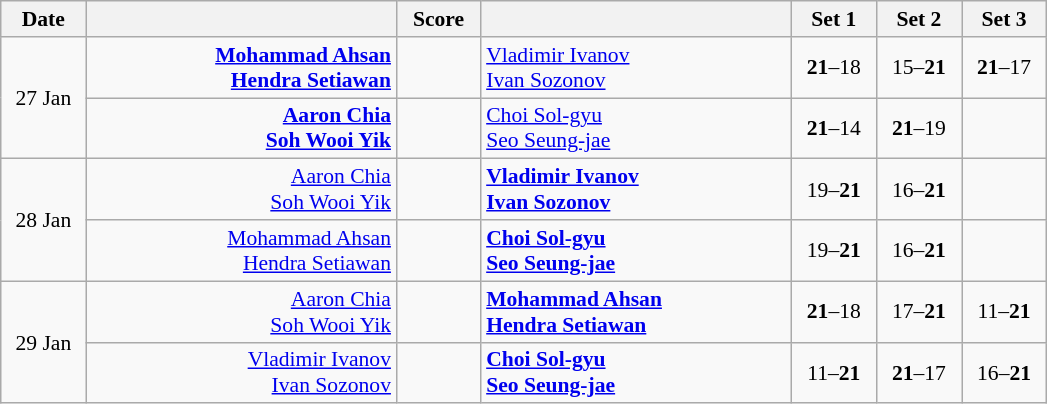<table class="wikitable" style="font-size:90%; text-align:center">
<tr>
<th width="50">Date</th>
<th width="200"></th>
<th width="50">Score</th>
<th width="200"></th>
<th width="50">Set 1</th>
<th width="50">Set 2</th>
<th width="50">Set 3</th>
</tr>
<tr>
<td rowspan="2">27 Jan</td>
<td align="right"><strong><a href='#'>Mohammad Ahsan</a> <br> <a href='#'>Hendra Setiawan</a> </strong></td>
<td></td>
<td align="left"> <a href='#'>Vladimir Ivanov</a><br> <a href='#'>Ivan Sozonov</a></td>
<td><strong>21</strong>–18</td>
<td>15–<strong>21</strong></td>
<td><strong>21</strong>–17</td>
</tr>
<tr>
<td align="right"><strong><a href='#'>Aaron Chia</a> <br><a href='#'>Soh Wooi Yik</a> </strong></td>
<td></td>
<td align="left"> <a href='#'>Choi Sol-gyu</a><br> <a href='#'>Seo Seung-jae</a></td>
<td><strong>21</strong>–14</td>
<td><strong>21</strong>–19</td>
<td></td>
</tr>
<tr>
<td rowspan="2">28 Jan</td>
<td align="right"><a href='#'>Aaron Chia</a> <br><a href='#'>Soh Wooi Yik</a> </td>
<td></td>
<td align="left"><strong> <a href='#'>Vladimir Ivanov</a><br> <a href='#'>Ivan Sozonov</a></strong></td>
<td>19–<strong>21</strong></td>
<td>16–<strong>21</strong></td>
<td></td>
</tr>
<tr>
<td align="right"><a href='#'>Mohammad Ahsan</a> <br><a href='#'>Hendra Setiawan</a> </td>
<td></td>
<td align="left"><strong> <a href='#'>Choi Sol-gyu</a><br> <a href='#'>Seo Seung-jae</a></strong></td>
<td>19–<strong>21</strong></td>
<td>16–<strong>21</strong></td>
<td></td>
</tr>
<tr>
<td rowspan="2">29 Jan</td>
<td align="right"><a href='#'>Aaron Chia</a> <br><a href='#'>Soh Wooi Yik</a> </td>
<td></td>
<td align="left"><strong> <a href='#'>Mohammad Ahsan</a><br> <a href='#'>Hendra Setiawan</a></strong></td>
<td><strong>21</strong>–18</td>
<td>17–<strong>21</strong></td>
<td>11–<strong>21</strong></td>
</tr>
<tr>
<td align="right"><a href='#'>Vladimir Ivanov</a> <br><a href='#'>Ivan Sozonov</a> </td>
<td></td>
<td align="left"><strong> <a href='#'>Choi Sol-gyu</a><br> <a href='#'>Seo Seung-jae</a></strong></td>
<td>11–<strong>21</strong></td>
<td><strong>21</strong>–17</td>
<td>16–<strong>21</strong></td>
</tr>
</table>
